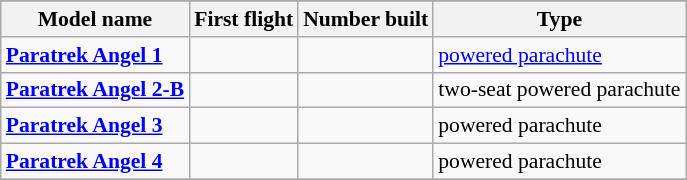<table class="wikitable" align=center style="font-size:90%;">
<tr>
</tr>
<tr style="background:#efefef;">
<th>Model name</th>
<th>First flight</th>
<th>Number built</th>
<th>Type</th>
</tr>
<tr>
<td align=left><strong><a href='#'>Paratrek Angel 1</a></strong></td>
<td align=center></td>
<td align=center></td>
<td align=left><a href='#'>powered parachute</a></td>
</tr>
<tr>
<td align=left><strong><a href='#'>Paratrek Angel 2-B</a></strong></td>
<td align=center></td>
<td align=center></td>
<td align=left>two-seat powered parachute</td>
</tr>
<tr>
<td align=left><strong><a href='#'>Paratrek Angel 3</a></strong></td>
<td align=center></td>
<td align=center></td>
<td align=left>powered parachute</td>
</tr>
<tr>
<td align=left><strong><a href='#'>Paratrek Angel 4</a></strong></td>
<td align=center></td>
<td align=center></td>
<td align=left>powered parachute</td>
</tr>
<tr>
</tr>
</table>
